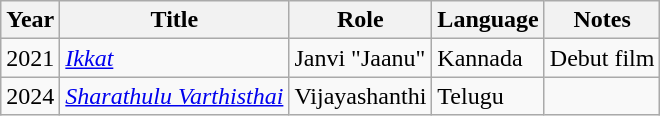<table class="wikitable">
<tr>
<th>Year</th>
<th>Title</th>
<th>Role</th>
<th>Language</th>
<th>Notes</th>
</tr>
<tr>
<td>2021</td>
<td><em><a href='#'>Ikkat</a></em></td>
<td>Janvi "Jaanu"</td>
<td>Kannada</td>
<td>Debut film</td>
</tr>
<tr>
<td>2024</td>
<td><em><a href='#'>Sharathulu Varthisthai</a></em></td>
<td>Vijayashanthi</td>
<td>Telugu</td>
<td></td>
</tr>
</table>
